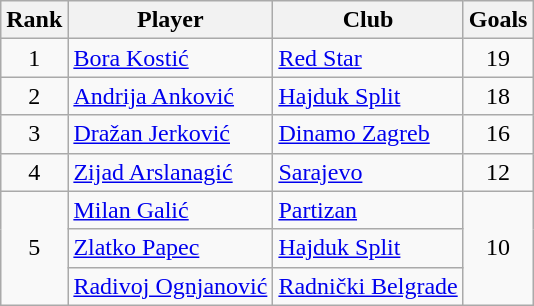<table class="wikitable" style="text-align:center">
<tr>
<th>Rank</th>
<th>Player</th>
<th>Club</th>
<th>Goals</th>
</tr>
<tr>
<td rowspan="1">1</td>
<td align="left"> <a href='#'>Bora Kostić</a></td>
<td align="left"><a href='#'>Red Star</a></td>
<td>19</td>
</tr>
<tr>
<td rowspan="1">2</td>
<td align="left"> <a href='#'>Andrija Anković</a></td>
<td align="left"><a href='#'>Hajduk Split</a></td>
<td>18</td>
</tr>
<tr>
<td rowspan="1">3</td>
<td align="left"> <a href='#'>Dražan Jerković</a></td>
<td align="left"><a href='#'>Dinamo Zagreb</a></td>
<td>16</td>
</tr>
<tr>
<td rowspan="1">4</td>
<td align="left"> <a href='#'>Zijad Arslanagić</a></td>
<td align="left"><a href='#'>Sarajevo</a></td>
<td>12</td>
</tr>
<tr>
<td rowspan="3">5</td>
<td align="left"> <a href='#'>Milan Galić</a></td>
<td align="left"><a href='#'>Partizan</a></td>
<td rowspan="3">10</td>
</tr>
<tr>
<td align="left"> <a href='#'>Zlatko Papec</a></td>
<td align="left"><a href='#'>Hajduk Split</a></td>
</tr>
<tr>
<td align="left"> <a href='#'>Radivoj Ognjanović</a></td>
<td align="left"><a href='#'>Radnički Belgrade</a></td>
</tr>
</table>
